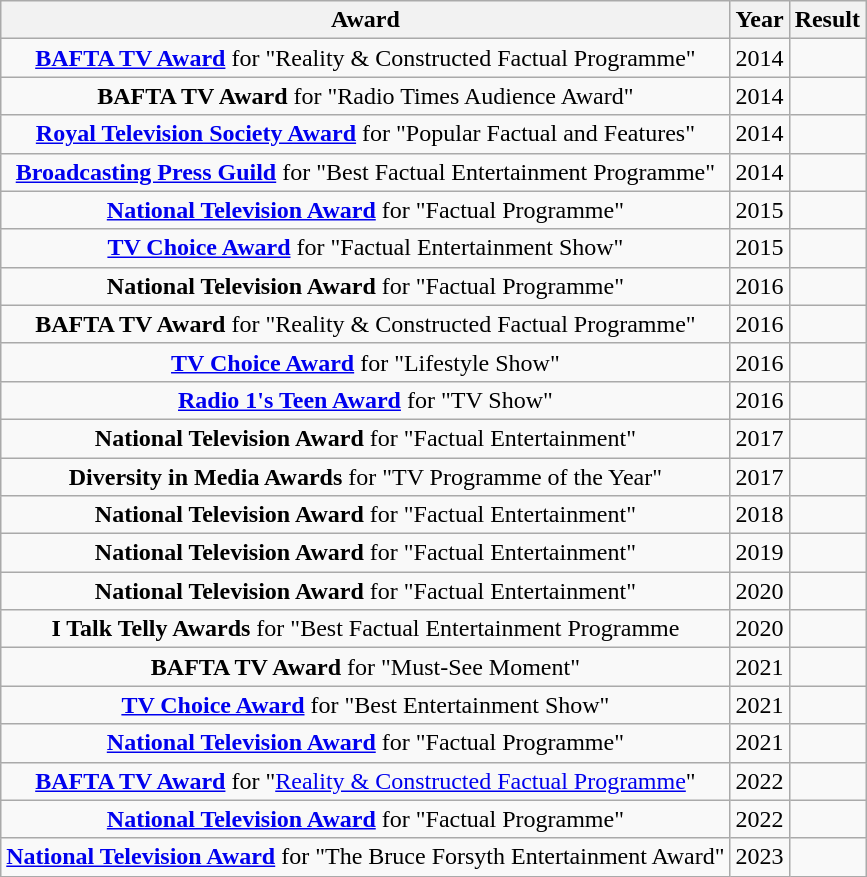<table class="wikitable sortable" style="text-align:center;">
<tr>
<th>Award</th>
<th>Year</th>
<th>Result</th>
</tr>
<tr>
<td><strong><a href='#'>BAFTA TV Award</a></strong> for "Reality & Constructed Factual Programme"</td>
<td>2014</td>
<td></td>
</tr>
<tr>
<td><strong>BAFTA TV Award</strong> for "Radio Times Audience Award"</td>
<td>2014</td>
<td></td>
</tr>
<tr>
<td><strong><a href='#'>Royal Television Society Award</a></strong> for "Popular Factual and Features"</td>
<td>2014</td>
<td></td>
</tr>
<tr>
<td><strong><a href='#'>Broadcasting Press Guild</a></strong> for "Best Factual Entertainment Programme"</td>
<td>2014</td>
<td></td>
</tr>
<tr>
<td><strong><a href='#'>National Television Award</a></strong> for "Factual Programme"</td>
<td>2015</td>
<td></td>
</tr>
<tr>
<td><strong><a href='#'>TV Choice Award</a></strong> for "Factual Entertainment Show"</td>
<td>2015</td>
<td></td>
</tr>
<tr>
<td><strong>National Television Award</strong> for "Factual Programme"</td>
<td>2016</td>
<td></td>
</tr>
<tr>
<td><strong>BAFTA TV Award</strong> for "Reality & Constructed Factual Programme"</td>
<td>2016</td>
<td></td>
</tr>
<tr>
<td><strong><a href='#'>TV Choice Award</a></strong> for "Lifestyle Show"</td>
<td>2016</td>
<td></td>
</tr>
<tr>
<td><strong><a href='#'>Radio 1's Teen Award</a></strong> for "TV Show"</td>
<td>2016</td>
<td></td>
</tr>
<tr>
<td><strong>National Television Award</strong> for "Factual Entertainment"</td>
<td>2017</td>
<td></td>
</tr>
<tr>
<td><strong>Diversity in Media Awards</strong> for "TV Programme of the Year"</td>
<td>2017</td>
<td></td>
</tr>
<tr>
<td><strong>National Television Award</strong> for "Factual Entertainment"</td>
<td>2018</td>
<td></td>
</tr>
<tr>
<td><strong>National Television Award</strong> for "Factual Entertainment"</td>
<td>2019</td>
<td></td>
</tr>
<tr>
<td><strong>National Television Award</strong> for "Factual Entertainment"</td>
<td>2020</td>
<td></td>
</tr>
<tr>
<td><strong>I Talk Telly Awards</strong> for "Best Factual Entertainment Programme</td>
<td>2020</td>
<td></td>
</tr>
<tr>
<td><strong>BAFTA TV Award</strong> for "Must-See Moment"</td>
<td>2021</td>
<td></td>
</tr>
<tr>
<td><strong><a href='#'>TV Choice Award</a></strong> for "Best Entertainment Show"</td>
<td>2021</td>
<td></td>
</tr>
<tr>
<td><strong><a href='#'>National Television Award</a></strong> for "Factual Programme"</td>
<td>2021</td>
<td></td>
</tr>
<tr>
<td><strong><a href='#'>BAFTA TV Award</a></strong> for "<a href='#'>Reality & Constructed Factual Programme</a>"</td>
<td>2022</td>
<td></td>
</tr>
<tr>
<td><strong><a href='#'>National Television Award</a></strong> for "Factual Programme"</td>
<td>2022</td>
<td></td>
</tr>
<tr>
<td><strong><a href='#'>National Television Award</a></strong> for "The Bruce Forsyth Entertainment Award"</td>
<td>2023</td>
<td></td>
</tr>
</table>
